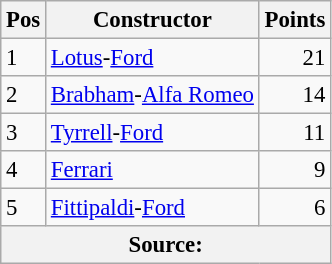<table class="wikitable" style="font-size: 95%;">
<tr>
<th>Pos</th>
<th>Constructor</th>
<th>Points</th>
</tr>
<tr>
<td>1</td>
<td> <a href='#'>Lotus</a>-<a href='#'>Ford</a></td>
<td align="right">21</td>
</tr>
<tr>
<td>2</td>
<td> <a href='#'>Brabham</a>-<a href='#'>Alfa Romeo</a></td>
<td align="right">14</td>
</tr>
<tr>
<td>3</td>
<td> <a href='#'>Tyrrell</a>-<a href='#'>Ford</a></td>
<td align="right">11</td>
</tr>
<tr>
<td>4</td>
<td> <a href='#'>Ferrari</a></td>
<td align="right">9</td>
</tr>
<tr>
<td>5</td>
<td> <a href='#'>Fittipaldi</a>-<a href='#'>Ford</a></td>
<td align="right">6</td>
</tr>
<tr>
<th colspan=4>Source:</th>
</tr>
</table>
